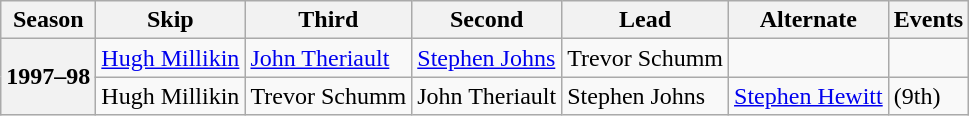<table class="wikitable">
<tr>
<th scope="col">Season</th>
<th scope="col">Skip</th>
<th scope="col">Third</th>
<th scope="col">Second</th>
<th scope="col">Lead</th>
<th scope="col">Alternate</th>
<th scope="col">Events</th>
</tr>
<tr>
<th scope="row" rowspan=2>1997–98</th>
<td><a href='#'>Hugh Millikin</a></td>
<td><a href='#'>John Theriault</a></td>
<td><a href='#'>Stephen Johns</a></td>
<td>Trevor Schumm</td>
<td></td>
<td> </td>
</tr>
<tr>
<td>Hugh Millikin</td>
<td>Trevor Schumm</td>
<td>John Theriault</td>
<td>Stephen Johns</td>
<td><a href='#'>Stephen Hewitt</a></td>
<td> (9th)</td>
</tr>
</table>
